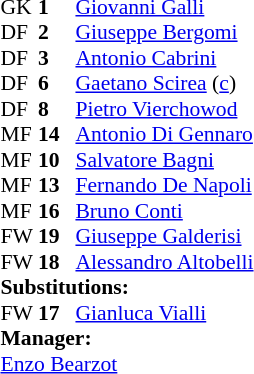<table style="font-size: 90%" cellspacing="0" cellpadding="0" align="center">
<tr>
<th width=25></th>
<th width=25></th>
</tr>
<tr>
<td>GK</td>
<td><strong>1</strong></td>
<td><a href='#'>Giovanni Galli</a></td>
</tr>
<tr>
<td>DF</td>
<td><strong>2</strong></td>
<td><a href='#'>Giuseppe Bergomi</a></td>
<td></td>
</tr>
<tr>
<td>DF</td>
<td><strong>3</strong></td>
<td><a href='#'>Antonio Cabrini</a></td>
<td></td>
</tr>
<tr>
<td>DF</td>
<td><strong>6</strong></td>
<td><a href='#'>Gaetano Scirea</a> (<a href='#'>c</a>)</td>
</tr>
<tr>
<td>DF</td>
<td><strong>8</strong></td>
<td><a href='#'>Pietro Vierchowod</a></td>
</tr>
<tr>
<td>MF</td>
<td><strong>14</strong></td>
<td><a href='#'>Antonio Di Gennaro</a></td>
</tr>
<tr>
<td>MF</td>
<td><strong>10</strong></td>
<td><a href='#'>Salvatore Bagni</a></td>
</tr>
<tr>
<td>MF</td>
<td><strong>13</strong></td>
<td><a href='#'>Fernando De Napoli</a></td>
</tr>
<tr>
<td>MF</td>
<td><strong>16</strong></td>
<td><a href='#'>Bruno Conti</a></td>
<td></td>
<td></td>
</tr>
<tr>
<td>FW</td>
<td><strong>19</strong></td>
<td><a href='#'>Giuseppe Galderisi</a></td>
</tr>
<tr>
<td>FW</td>
<td><strong>18</strong></td>
<td><a href='#'>Alessandro Altobelli</a></td>
</tr>
<tr>
<td colspan=3><strong>Substitutions:</strong></td>
</tr>
<tr>
<td>FW</td>
<td><strong>17</strong></td>
<td><a href='#'>Gianluca Vialli</a></td>
<td></td>
<td></td>
</tr>
<tr>
<td colspan=3><strong>Manager:</strong></td>
</tr>
<tr>
<td colspan=4> <a href='#'>Enzo Bearzot</a></td>
</tr>
</table>
